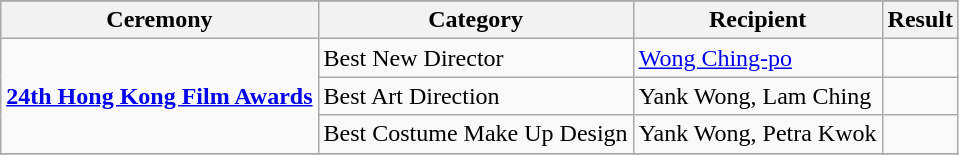<table class="wikitable sortable plainrowheaders">
<tr>
</tr>
<tr style="background:#ccc; text-align:center;">
<th>Ceremony</th>
<th>Category</th>
<th>Recipient</th>
<th>Result</th>
</tr>
<tr>
<td rowspan=3><strong><a href='#'>24th Hong Kong Film Awards</a></strong></td>
<td>Best New Director</td>
<td><a href='#'>Wong Ching-po</a></td>
<td></td>
</tr>
<tr>
<td>Best Art Direction</td>
<td>Yank Wong, Lam Ching</td>
<td></td>
</tr>
<tr>
<td>Best Costume Make Up Design</td>
<td>Yank Wong, Petra Kwok</td>
<td></td>
</tr>
<tr>
</tr>
</table>
